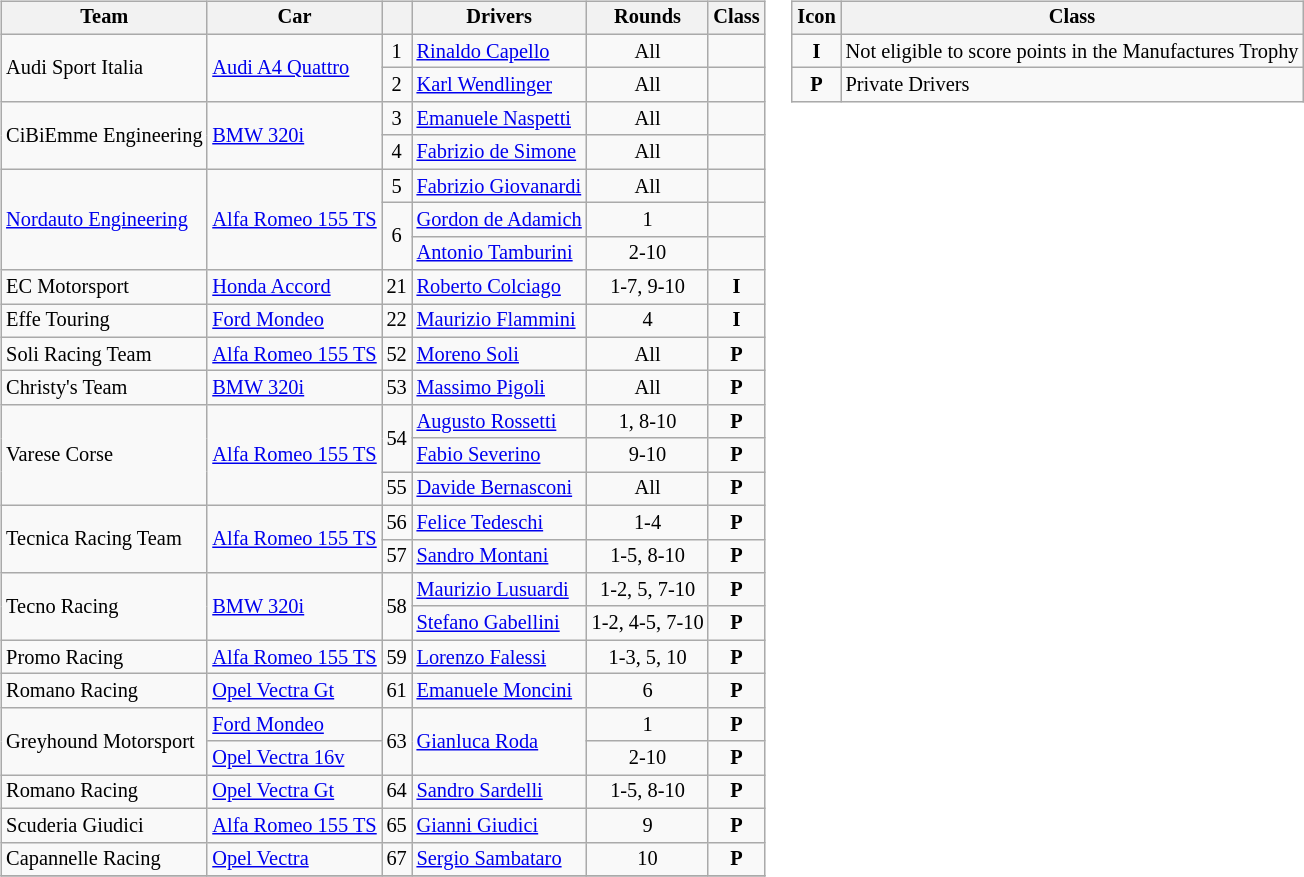<table>
<tr>
<td><br><table class="wikitable sortable" style="font-size: 85%">
<tr>
<th>Team</th>
<th>Car</th>
<th></th>
<th>Drivers</th>
<th>Rounds</th>
<th>Class</th>
</tr>
<tr>
<td rowspan=2> Audi Sport Italia</td>
<td rowspan=2><a href='#'>Audi A4 Quattro</a></td>
<td align=center>1</td>
<td> <a href='#'>Rinaldo Capello</a></td>
<td align=center>All</td>
<td></td>
</tr>
<tr>
<td align=center>2</td>
<td> <a href='#'>Karl Wendlinger</a></td>
<td align=center>All</td>
<td></td>
</tr>
<tr>
<td rowspan=2> CiBiEmme Engineering</td>
<td rowspan=2><a href='#'>BMW 320i</a></td>
<td align=center>3</td>
<td> <a href='#'>Emanuele Naspetti</a></td>
<td align=center>All</td>
<td></td>
</tr>
<tr>
<td align=center>4</td>
<td> <a href='#'>Fabrizio de Simone</a></td>
<td align=center>All</td>
<td></td>
</tr>
<tr>
<td rowspan=3> <a href='#'>Nordauto Engineering</a></td>
<td rowspan=3><a href='#'>Alfa Romeo 155 TS</a></td>
<td align=center>5</td>
<td> <a href='#'>Fabrizio Giovanardi</a></td>
<td align=center>All</td>
<td></td>
</tr>
<tr>
<td rowspan=2 align=center>6</td>
<td> <a href='#'>Gordon de Adamich</a></td>
<td align=center>1</td>
<td></td>
</tr>
<tr>
<td> <a href='#'>Antonio Tamburini</a></td>
<td align=center>2-10</td>
<td></td>
</tr>
<tr>
<td> EC Motorsport</td>
<td><a href='#'>Honda Accord</a></td>
<td align=center>21</td>
<td> <a href='#'>Roberto Colciago</a></td>
<td align=center>1-7, 9-10</td>
<td align="center"><strong><span>I</span></strong></td>
</tr>
<tr>
<td> Effe Touring</td>
<td><a href='#'>Ford Mondeo</a></td>
<td align=center>22</td>
<td> <a href='#'>Maurizio Flammini</a></td>
<td align=center>4</td>
<td align="center"><strong><span>I</span></strong></td>
</tr>
<tr>
<td> Soli Racing Team</td>
<td><a href='#'>Alfa Romeo 155 TS</a></td>
<td align=center>52</td>
<td> <a href='#'>Moreno Soli</a></td>
<td align=center>All</td>
<td align="center"><strong><span>P</span></strong></td>
</tr>
<tr>
<td> Christy's Team</td>
<td><a href='#'>BMW 320i</a></td>
<td align=center>53</td>
<td> <a href='#'>Massimo Pigoli</a></td>
<td align=center>All</td>
<td align="center"><strong><span>P</span></strong></td>
</tr>
<tr>
<td rowspan=3> Varese Corse</td>
<td rowspan=3><a href='#'>Alfa Romeo 155 TS</a></td>
<td rowspan=2 align=center>54</td>
<td> <a href='#'>Augusto Rossetti</a></td>
<td align=center>1, 8-10</td>
<td align="center"><strong><span>P</span></strong></td>
</tr>
<tr>
<td> <a href='#'>Fabio Severino</a></td>
<td align=center>9-10</td>
<td align="center"><strong><span>P</span></strong></td>
</tr>
<tr>
<td align=center>55</td>
<td> <a href='#'>Davide Bernasconi</a></td>
<td align=center>All</td>
<td align="center"><strong><span>P</span></strong></td>
</tr>
<tr>
<td rowspan=2> Tecnica Racing Team</td>
<td rowspan=2><a href='#'>Alfa Romeo 155 TS</a></td>
<td align=center>56</td>
<td> <a href='#'>Felice Tedeschi</a></td>
<td align=center>1-4</td>
<td align="center"><strong><span>P</span></strong></td>
</tr>
<tr>
<td align=center>57</td>
<td> <a href='#'>Sandro Montani</a></td>
<td align=center>1-5, 8-10</td>
<td align="center"><strong><span>P</span></strong></td>
</tr>
<tr>
<td rowspan=2> Tecno Racing</td>
<td rowspan=2><a href='#'>BMW 320i</a></td>
<td rowspan=2 align=center>58</td>
<td> <a href='#'>Maurizio Lusuardi</a></td>
<td align=center>1-2, 5, 7-10</td>
<td align="center"><strong><span>P</span></strong></td>
</tr>
<tr>
<td> <a href='#'>Stefano Gabellini</a></td>
<td align=center>1-2, 4-5, 7-10</td>
<td align="center"><strong><span>P</span></strong></td>
</tr>
<tr>
<td> Promo Racing</td>
<td><a href='#'>Alfa Romeo 155 TS</a></td>
<td align=center>59</td>
<td> <a href='#'>Lorenzo Falessi</a></td>
<td align=center>1-3, 5, 10</td>
<td align="center"><strong><span>P</span></strong></td>
</tr>
<tr>
<td> Romano Racing</td>
<td><a href='#'>Opel Vectra Gt</a></td>
<td align=center>61</td>
<td> <a href='#'>Emanuele Moncini</a></td>
<td align=center>6</td>
<td align="center"><strong><span>P</span></strong></td>
</tr>
<tr>
<td rowspan=2> Greyhound Motorsport</td>
<td><a href='#'>Ford Mondeo</a></td>
<td rowspan=2 align=center>63</td>
<td rowspan=2> <a href='#'>Gianluca Roda</a></td>
<td align=center>1</td>
<td align="center"><strong><span>P</span></strong></td>
</tr>
<tr>
<td><a href='#'>Opel Vectra 16v</a></td>
<td align=center>2-10</td>
<td align="center"><strong><span>P</span></strong></td>
</tr>
<tr>
<td> Romano Racing</td>
<td><a href='#'>Opel Vectra Gt</a></td>
<td align=center>64</td>
<td> <a href='#'>Sandro Sardelli</a></td>
<td align=center>1-5, 8-10</td>
<td align="center"><strong><span>P</span></strong></td>
</tr>
<tr>
<td> Scuderia Giudici</td>
<td><a href='#'>Alfa Romeo 155 TS</a></td>
<td align=center>65</td>
<td> <a href='#'>Gianni Giudici</a></td>
<td align=center>9</td>
<td align="center"><strong><span>P</span></strong></td>
</tr>
<tr>
<td> Capannelle Racing</td>
<td><a href='#'>Opel Vectra</a></td>
<td align=center>67</td>
<td> <a href='#'>Sergio Sambataro</a></td>
<td align=center>10</td>
<td align="center"><strong><span>P</span></strong></td>
</tr>
<tr>
</tr>
</table>
</td>
<td valign="top"><br><table class="wikitable" style="font-size: 85%;">
<tr>
<th>Icon</th>
<th>Class</th>
</tr>
<tr>
<td align="center"><strong><span>I</span></strong></td>
<td>Not  eligible to score points in the Manufactures Trophy</td>
</tr>
<tr>
<td align="center"><strong><span>P</span></strong></td>
<td>Private Drivers</td>
</tr>
</table>
</td>
</tr>
</table>
